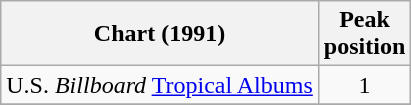<table class="wikitable">
<tr>
<th align="left">Chart (1991)</th>
<th align="left">Peak<br>position</th>
</tr>
<tr>
<td align="left">U.S. <em>Billboard</em> <a href='#'>Tropical Albums</a></td>
<td align="center">1</td>
</tr>
<tr>
</tr>
</table>
